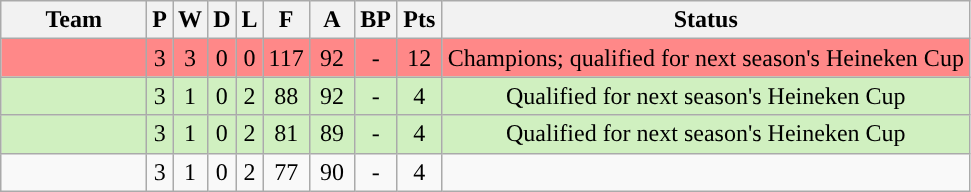<table class="wikitable" style="text-align:center;">
<tr>
<th width="90px">Team</th>
<th>P</th>
<th>W</th>
<th>D</th>
<th>L</th>
<th width="23px">F</th>
<th width="23px">A</th>
<th>BP</th>
<th width="23px">Pts</th>
<th>Status</th>
</tr>
<tr bgcolor="#FF8888">
<td></td>
<td>3</td>
<td>3</td>
<td>0</td>
<td>0</td>
<td>117</td>
<td>92</td>
<td>-</td>
<td>12</td>
<td>Champions; qualified for next season's Heineken Cup</td>
</tr>
<tr bgcolor="#D0F0C0">
<td></td>
<td>3</td>
<td>1</td>
<td>0</td>
<td>2</td>
<td>88</td>
<td>92</td>
<td>-</td>
<td>4</td>
<td>Qualified for next season's Heineken Cup</td>
</tr>
<tr bgcolor="#D0F0C0">
<td></td>
<td>3</td>
<td>1</td>
<td>0</td>
<td>2</td>
<td>81</td>
<td>89</td>
<td>-</td>
<td>4</td>
<td>Qualified for next season's Heineken Cup</td>
</tr>
<tr>
<td></td>
<td>3</td>
<td>1</td>
<td>0</td>
<td>2</td>
<td>77</td>
<td>90</td>
<td>-</td>
<td>4</td>
<td></td>
</tr>
</table>
